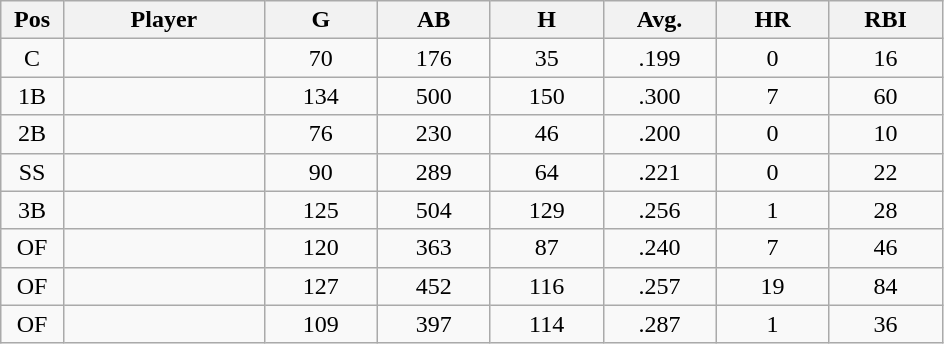<table class="wikitable sortable">
<tr>
<th bgcolor="#DDDDFF" width="5%">Pos</th>
<th bgcolor="#DDDDFF" width="16%">Player</th>
<th bgcolor="#DDDDFF" width="9%">G</th>
<th bgcolor="#DDDDFF" width="9%">AB</th>
<th bgcolor="#DDDDFF" width="9%">H</th>
<th bgcolor="#DDDDFF" width="9%">Avg.</th>
<th bgcolor="#DDDDFF" width="9%">HR</th>
<th bgcolor="#DDDDFF" width="9%">RBI</th>
</tr>
<tr align="center">
<td>C</td>
<td></td>
<td>70</td>
<td>176</td>
<td>35</td>
<td>.199</td>
<td>0</td>
<td>16</td>
</tr>
<tr align="center">
<td>1B</td>
<td></td>
<td>134</td>
<td>500</td>
<td>150</td>
<td>.300</td>
<td>7</td>
<td>60</td>
</tr>
<tr align="center">
<td>2B</td>
<td></td>
<td>76</td>
<td>230</td>
<td>46</td>
<td>.200</td>
<td>0</td>
<td>10</td>
</tr>
<tr align="center">
<td>SS</td>
<td></td>
<td>90</td>
<td>289</td>
<td>64</td>
<td>.221</td>
<td>0</td>
<td>22</td>
</tr>
<tr align="center">
<td>3B</td>
<td></td>
<td>125</td>
<td>504</td>
<td>129</td>
<td>.256</td>
<td>1</td>
<td>28</td>
</tr>
<tr align="center">
<td>OF</td>
<td></td>
<td>120</td>
<td>363</td>
<td>87</td>
<td>.240</td>
<td>7</td>
<td>46</td>
</tr>
<tr align="center">
<td>OF</td>
<td></td>
<td>127</td>
<td>452</td>
<td>116</td>
<td>.257</td>
<td>19</td>
<td>84</td>
</tr>
<tr align="center">
<td>OF</td>
<td></td>
<td>109</td>
<td>397</td>
<td>114</td>
<td>.287</td>
<td>1</td>
<td>36</td>
</tr>
</table>
